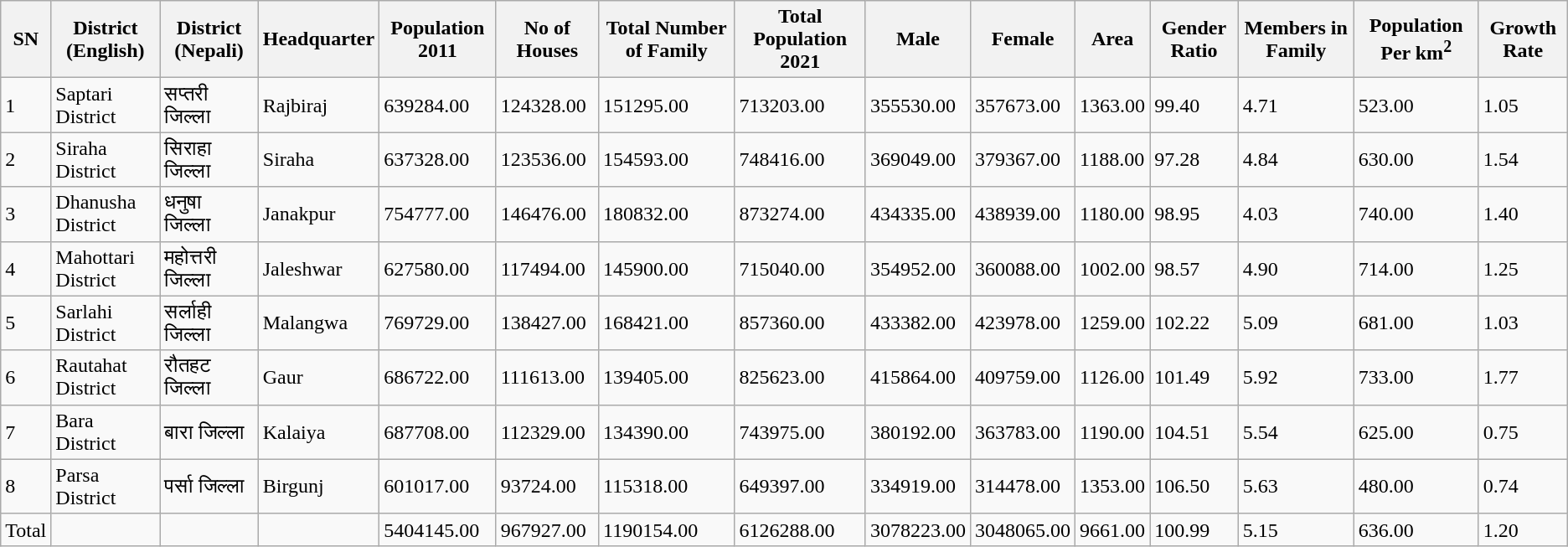<table class="wikitable sortable">
<tr>
<th>SN</th>
<th>District (English)</th>
<th>District (Nepali)</th>
<th>Headquarter</th>
<th>Population 2011</th>
<th>No of Houses</th>
<th>Total Number of Family</th>
<th>Total Population 2021</th>
<th>Male</th>
<th>Female</th>
<th>Area</th>
<th>Gender Ratio</th>
<th>Members in Family</th>
<th>Population Per km<sup>2</sup></th>
<th>Growth Rate</th>
</tr>
<tr>
<td>1</td>
<td>Saptari District</td>
<td>सप्तरी जिल्ला</td>
<td>Rajbiraj</td>
<td>639284.00</td>
<td>124328.00</td>
<td>151295.00</td>
<td>713203.00</td>
<td>355530.00</td>
<td>357673.00</td>
<td>1363.00</td>
<td>99.40</td>
<td>4.71</td>
<td>523.00</td>
<td>1.05</td>
</tr>
<tr>
<td>2</td>
<td>Siraha District</td>
<td>सिराहा जिल्ला</td>
<td>Siraha</td>
<td>637328.00</td>
<td>123536.00</td>
<td>154593.00</td>
<td>748416.00</td>
<td>369049.00</td>
<td>379367.00</td>
<td>1188.00</td>
<td>97.28</td>
<td>4.84</td>
<td>630.00</td>
<td>1.54</td>
</tr>
<tr>
<td>3</td>
<td>Dhanusha District</td>
<td>धनुषा जिल्ला</td>
<td>Janakpur</td>
<td>754777.00</td>
<td>146476.00</td>
<td>180832.00</td>
<td>873274.00</td>
<td>434335.00</td>
<td>438939.00</td>
<td>1180.00</td>
<td>98.95</td>
<td>4.03</td>
<td>740.00</td>
<td>1.40</td>
</tr>
<tr>
<td>4</td>
<td>Mahottari District</td>
<td>महोत्तरी जिल्ला</td>
<td>Jaleshwar</td>
<td>627580.00</td>
<td>117494.00</td>
<td>145900.00</td>
<td>715040.00</td>
<td>354952.00</td>
<td>360088.00</td>
<td>1002.00</td>
<td>98.57</td>
<td>4.90</td>
<td>714.00</td>
<td>1.25</td>
</tr>
<tr>
<td>5</td>
<td>Sarlahi District</td>
<td>सर्लाही जिल्ला</td>
<td>Malangwa</td>
<td>769729.00</td>
<td>138427.00</td>
<td>168421.00</td>
<td>857360.00</td>
<td>433382.00</td>
<td>423978.00</td>
<td>1259.00</td>
<td>102.22</td>
<td>5.09</td>
<td>681.00</td>
<td>1.03</td>
</tr>
<tr>
<td>6</td>
<td>Rautahat District</td>
<td>रौतहट जिल्ला</td>
<td>Gaur</td>
<td>686722.00</td>
<td>111613.00</td>
<td>139405.00</td>
<td>825623.00</td>
<td>415864.00</td>
<td>409759.00</td>
<td>1126.00</td>
<td>101.49</td>
<td>5.92</td>
<td>733.00</td>
<td>1.77</td>
</tr>
<tr>
<td>7</td>
<td>Bara District</td>
<td>बारा जिल्ला</td>
<td>Kalaiya</td>
<td>687708.00</td>
<td>112329.00</td>
<td>134390.00</td>
<td>743975.00</td>
<td>380192.00</td>
<td>363783.00</td>
<td>1190.00</td>
<td>104.51</td>
<td>5.54</td>
<td>625.00</td>
<td>0.75</td>
</tr>
<tr>
<td>8</td>
<td>Parsa District</td>
<td>पर्सा जिल्ला</td>
<td>Birgunj</td>
<td>601017.00</td>
<td>93724.00</td>
<td>115318.00</td>
<td>649397.00</td>
<td>334919.00</td>
<td>314478.00</td>
<td>1353.00</td>
<td>106.50</td>
<td>5.63</td>
<td>480.00</td>
<td>0.74</td>
</tr>
<tr>
<td>Total</td>
<td></td>
<td></td>
<td></td>
<td>5404145.00</td>
<td>967927.00</td>
<td>1190154.00</td>
<td>6126288.00</td>
<td>3078223.00</td>
<td>3048065.00</td>
<td>9661.00</td>
<td>100.99</td>
<td>5.15</td>
<td>636.00</td>
<td>1.20</td>
</tr>
</table>
